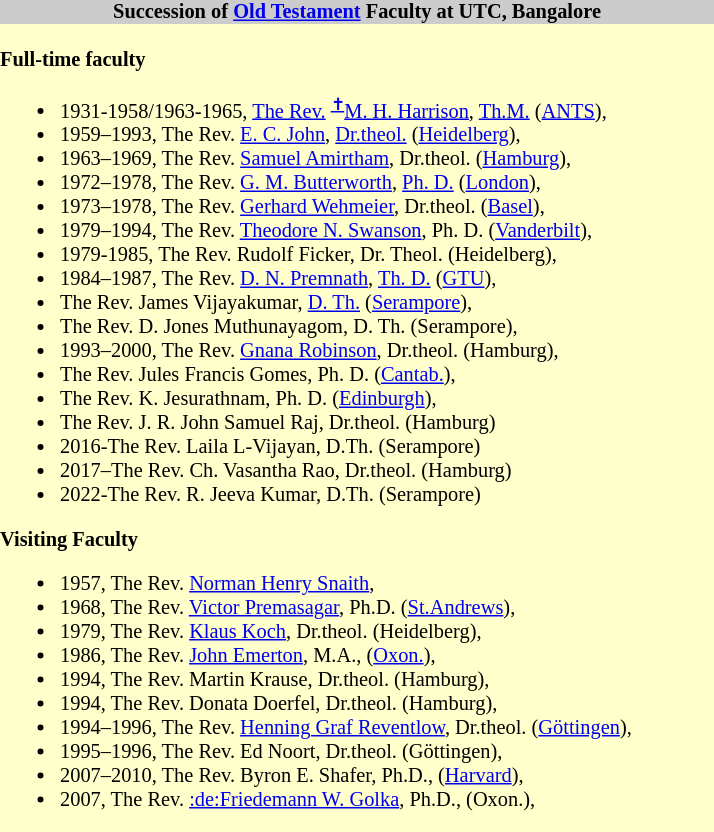<table class="toccolours" style="float:right; margin-left:1em; font-size:85%; background:#ffc; color:black; width:35em; max-width:40%;" cellspacing="0" cellpadding="0">
<tr>
<th style="background:#ccc;">Succession of <a href='#'>Old Testament</a> Faculty at UTC, Bangalore</th>
</tr>
<tr>
<td style="text-align: left;"><br><strong>Full-time faculty</strong><ul><li>1931-1958/1963-1965, <a href='#'>The Rev.</a> <sup><a href='#'>✝</a></sup><a href='#'>M. H. Harrison</a>, <a href='#'>Th.M.</a> (<a href='#'>ANTS</a>),</li><li>1959–1993, The Rev. <a href='#'>E. C. John</a>, <a href='#'>Dr.theol.</a> (<a href='#'>Heidelberg</a>),</li><li>1963–1969, The Rev. <a href='#'>Samuel Amirtham</a>, Dr.theol. (<a href='#'>Hamburg</a>),</li><li>1972–1978, The Rev. <a href='#'>G. M. Butterworth</a>, <a href='#'>Ph. D.</a> (<a href='#'>London</a>),</li><li>1973–1978, The Rev. <a href='#'>Gerhard Wehmeier</a>, Dr.theol. (<a href='#'>Basel</a>),</li><li>1979–1994, The Rev. <a href='#'>Theodore N. Swanson</a>, Ph. D. (<a href='#'>Vanderbilt</a>),</li><li>1979-1985, The Rev. Rudolf Ficker, Dr. Theol. (Heidelberg),</li><li>1984–1987, The Rev. <a href='#'>D. N. Premnath</a>, <a href='#'>Th. D.</a> (<a href='#'>GTU</a>),</li><li>The Rev. James Vijayakumar, <a href='#'>D. Th.</a> (<a href='#'>Serampore</a>),</li><li>The Rev. D. Jones Muthunayagom, D. Th. (Serampore),</li><li>1993–2000, The Rev. <a href='#'>Gnana Robinson</a>, Dr.theol. (Hamburg),</li><li>The Rev. Jules Francis Gomes, Ph. D. (<a href='#'>Cantab.</a>),</li><li>The Rev. K. Jesurathnam, Ph. D. (<a href='#'>Edinburgh</a>),</li><li>The Rev. J. R. John Samuel Raj, Dr.theol. (Hamburg)</li><li>2016-The Rev. Laila L-Vijayan, D.Th. (Serampore)</li><li>2017–The Rev. Ch. Vasantha Rao, Dr.theol. (Hamburg)</li><li>2022-The Rev. R. Jeeva Kumar, D.Th. (Serampore)</li></ul><strong>Visiting Faculty</strong><ul><li>1957, The Rev. <a href='#'>Norman Henry Snaith</a>,</li><li>1968, The Rev. <a href='#'>Victor Premasagar</a>, Ph.D. (<a href='#'>St.Andrews</a>),</li><li>1979, The Rev. <a href='#'>Klaus Koch</a>, Dr.theol. (Heidelberg),</li><li>1986, The Rev. <a href='#'>John Emerton</a>, M.A., (<a href='#'>Oxon.</a>),</li><li>1994, The Rev. Martin Krause,  Dr.theol. (Hamburg),</li><li>1994, The Rev. Donata Doerfel,  Dr.theol. (Hamburg),</li><li>1994–1996, The Rev. <a href='#'>Henning Graf Reventlow</a>, Dr.theol. (<a href='#'>Göttingen</a>),</li><li>1995–1996, The Rev. Ed Noort, Dr.theol. (Göttingen),</li><li>2007–2010, The Rev. Byron E. Shafer, Ph.D., (<a href='#'>Harvard</a>),</li><li>2007, The Rev. <a href='#'>:de:Friedemann W. Golka</a>, Ph.D., (Oxon.),</li></ul></td>
</tr>
</table>
